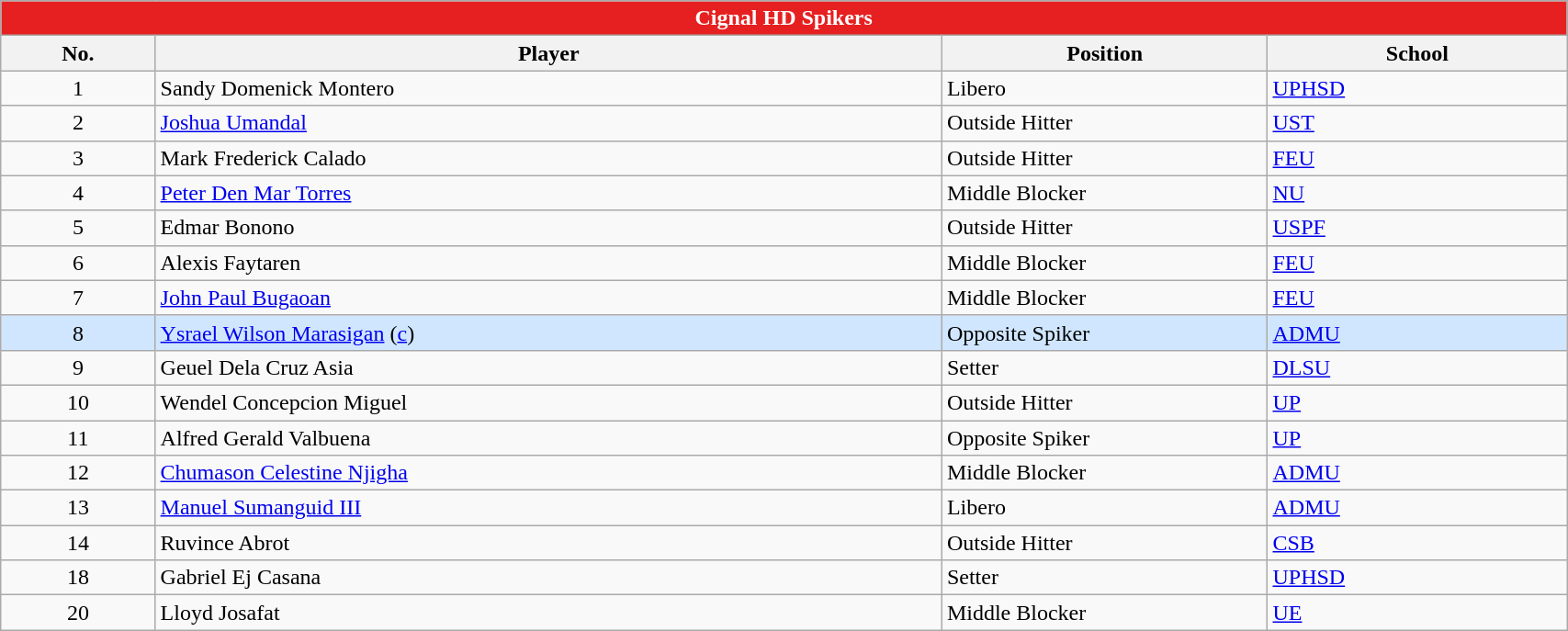<table class="wikitable sortable" style="text-align:left; width: 90%; font-size:100%;">
<tr>
<th colspan="4" style= "background: #E62020; color: White; text-align:center;">Cignal HD Spikers</th>
</tr>
<tr>
<th width=10px>No.</th>
<th width=150px>Player</th>
<th width=50px>Position</th>
<th width=25px>School</th>
</tr>
<tr>
<td style="text-align:center;">1</td>
<td>Sandy Domenick Montero</td>
<td>Libero</td>
<td><a href='#'>UPHSD</a></td>
</tr>
<tr>
<td style="text-align:center;">2</td>
<td><a href='#'>Joshua Umandal</a></td>
<td>Outside Hitter</td>
<td><a href='#'>UST</a></td>
</tr>
<tr>
<td style="text-align:center;">3</td>
<td>Mark Frederick Calado</td>
<td>Outside Hitter</td>
<td><a href='#'>FEU</a></td>
</tr>
<tr>
<td style="text-align:center;">4</td>
<td><a href='#'>Peter Den Mar Torres</a></td>
<td>Middle Blocker</td>
<td><a href='#'>NU</a></td>
</tr>
<tr>
<td style="text-align:center;">5</td>
<td>Edmar Bonono</td>
<td>Outside Hitter</td>
<td><a href='#'>USPF</a></td>
</tr>
<tr>
<td style="text-align:center;">6</td>
<td>Alexis Faytaren</td>
<td>Middle Blocker</td>
<td><a href='#'>FEU</a></td>
</tr>
<tr>
<td style="text-align:center;">7</td>
<td><a href='#'>John Paul Bugaoan</a></td>
<td>Middle Blocker</td>
<td><a href='#'>FEU</a></td>
</tr>
<tr bgcolor=#D0E6FF>
<td style="text-align:center;">8</td>
<td><a href='#'>Ysrael Wilson Marasigan</a> (<a href='#'>c</a>)</td>
<td>Opposite Spiker</td>
<td><a href='#'>ADMU</a></td>
</tr>
<tr>
<td style="text-align:center;">9</td>
<td>Geuel Dela Cruz Asia</td>
<td>Setter</td>
<td><a href='#'>DLSU</a></td>
</tr>
<tr>
<td style="text-align:center;">10</td>
<td>Wendel Concepcion Miguel</td>
<td>Outside Hitter</td>
<td><a href='#'>UP</a></td>
</tr>
<tr>
<td style="text-align:center;">11</td>
<td>Alfred Gerald Valbuena</td>
<td>Opposite Spiker</td>
<td><a href='#'>UP</a></td>
</tr>
<tr>
<td style="text-align:center;">12</td>
<td><a href='#'>Chumason Celestine Njigha</a></td>
<td>Middle Blocker</td>
<td><a href='#'>ADMU</a></td>
</tr>
<tr>
<td style="text-align:center;">13</td>
<td><a href='#'>Manuel Sumanguid III</a></td>
<td>Libero</td>
<td><a href='#'>ADMU</a></td>
</tr>
<tr>
<td style="text-align:center;">14</td>
<td>Ruvince Abrot</td>
<td>Outside Hitter</td>
<td><a href='#'>CSB</a></td>
</tr>
<tr>
<td style="text-align:center;">18</td>
<td>Gabriel Ej Casana</td>
<td>Setter</td>
<td><a href='#'>UPHSD</a></td>
</tr>
<tr>
<td style="text-align:center;">20</td>
<td>Lloyd Josafat</td>
<td>Middle Blocker</td>
<td><a href='#'>UE</a></td>
</tr>
</table>
